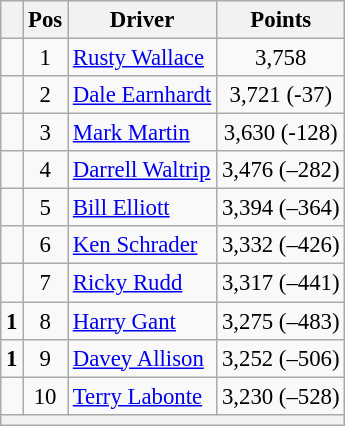<table class="wikitable" style="font-size: 95%;">
<tr>
<th></th>
<th>Pos</th>
<th>Driver</th>
<th>Points</th>
</tr>
<tr>
<td align="left"></td>
<td style="text-align:center;">1</td>
<td><a href='#'>Rusty Wallace</a></td>
<td style="text-align:center;">3,758</td>
</tr>
<tr>
<td align="left"></td>
<td style="text-align:center;">2</td>
<td><a href='#'>Dale Earnhardt</a></td>
<td style="text-align:center;">3,721 (-37)</td>
</tr>
<tr>
<td align="left"></td>
<td style="text-align:center;">3</td>
<td><a href='#'>Mark Martin</a></td>
<td style="text-align:center;">3,630 (-128)</td>
</tr>
<tr>
<td align="left"></td>
<td style="text-align:center;">4</td>
<td><a href='#'>Darrell Waltrip</a></td>
<td style="text-align:center;">3,476 (–282)</td>
</tr>
<tr>
<td align="left"></td>
<td style="text-align:center;">5</td>
<td><a href='#'>Bill Elliott</a></td>
<td style="text-align:center;">3,394 (–364)</td>
</tr>
<tr>
<td align="left"></td>
<td style="text-align:center;">6</td>
<td><a href='#'>Ken Schrader</a></td>
<td style="text-align:center;">3,332 (–426)</td>
</tr>
<tr>
<td align="left"></td>
<td style="text-align:center;">7</td>
<td><a href='#'>Ricky Rudd</a></td>
<td style="text-align:center;">3,317 (–441)</td>
</tr>
<tr>
<td align="left">  <strong>1</strong></td>
<td style="text-align:center;">8</td>
<td><a href='#'>Harry Gant</a></td>
<td style="text-align:center;">3,275 (–483)</td>
</tr>
<tr>
<td align="left">  <strong>1</strong></td>
<td style="text-align:center;">9</td>
<td><a href='#'>Davey Allison</a></td>
<td style="text-align:center;">3,252 (–506)</td>
</tr>
<tr>
<td align="left"></td>
<td style="text-align:center;">10</td>
<td><a href='#'>Terry Labonte</a></td>
<td style="text-align:center;">3,230 (–528)</td>
</tr>
<tr class="sortbottom">
<th colspan="9"></th>
</tr>
</table>
